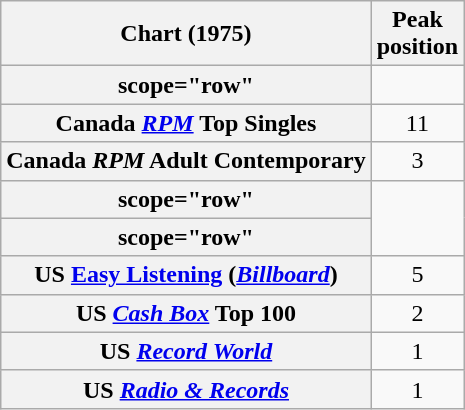<table class="wikitable sortable plainrowheaders" style="text-align:center;">
<tr>
<th scope="col">Chart (1975)</th>
<th scope="col">Peak<br>position</th>
</tr>
<tr>
<th>scope="row" </th>
</tr>
<tr>
<th scope="row">Canada <a href='#'><em>RPM</em></a> Top Singles</th>
<td style="text-align:center;">11</td>
</tr>
<tr>
<th scope="row">Canada <em>RPM</em> Adult Contemporary</th>
<td style="text-align:center;">3</td>
</tr>
<tr>
<th>scope="row" </th>
</tr>
<tr>
<th>scope="row" </th>
</tr>
<tr>
<th scope="row">US <a href='#'>Easy Listening</a> (<em><a href='#'>Billboard</a></em>)</th>
<td style="text-align:center;">5</td>
</tr>
<tr>
<th scope="row">US <a href='#'><em>Cash Box</em></a> Top 100 </th>
<td style="text-align:center;">2</td>
</tr>
<tr>
<th scope="row">US <em><a href='#'>Record World</a></em> </th>
<td style="text-align:center;">1</td>
</tr>
<tr>
<th scope="row">US <em><a href='#'>Radio & Records</a></em></th>
<td style="text-align:center;">1</td>
</tr>
</table>
